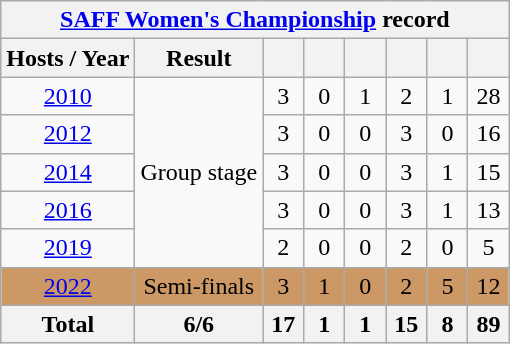<table class="wikitable" style="text-align: center;">
<tr>
<th colspan="8"><a href='#'>SAFF Women's Championship</a> record</th>
</tr>
<tr>
<th>Hosts / Year</th>
<th>Result</th>
<th width=20></th>
<th width=20></th>
<th width=20></th>
<th width=20></th>
<th width=20></th>
<th width=20></th>
</tr>
<tr>
<td> <a href='#'>2010</a></td>
<td rowspan=5>Group stage</td>
<td>3</td>
<td>0</td>
<td>1</td>
<td>2</td>
<td>1</td>
<td>28</td>
</tr>
<tr>
<td> <a href='#'>2012</a></td>
<td>3</td>
<td>0</td>
<td>0</td>
<td>3</td>
<td>0</td>
<td>16</td>
</tr>
<tr>
<td> <a href='#'>2014</a></td>
<td>3</td>
<td>0</td>
<td>0</td>
<td>3</td>
<td>1</td>
<td>15</td>
</tr>
<tr>
<td> <a href='#'>2016</a></td>
<td>3</td>
<td>0</td>
<td>0</td>
<td>3</td>
<td>1</td>
<td>13</td>
</tr>
<tr>
<td> <a href='#'>2019</a></td>
<td>2</td>
<td>0</td>
<td>0</td>
<td>2</td>
<td>0</td>
<td>5</td>
</tr>
<tr bgcolor="cc9966">
<td> <a href='#'>2022</a></td>
<td>Semi-finals</td>
<td>3</td>
<td>1</td>
<td>0</td>
<td>2</td>
<td>5</td>
<td>12</td>
</tr>
<tr>
<th><strong>Total</strong></th>
<th><strong>6/6</strong></th>
<th><strong>17</strong></th>
<th><strong>1</strong></th>
<th><strong>1</strong></th>
<th><strong>15</strong></th>
<th><strong>8</strong></th>
<th><strong>89</strong></th>
</tr>
</table>
